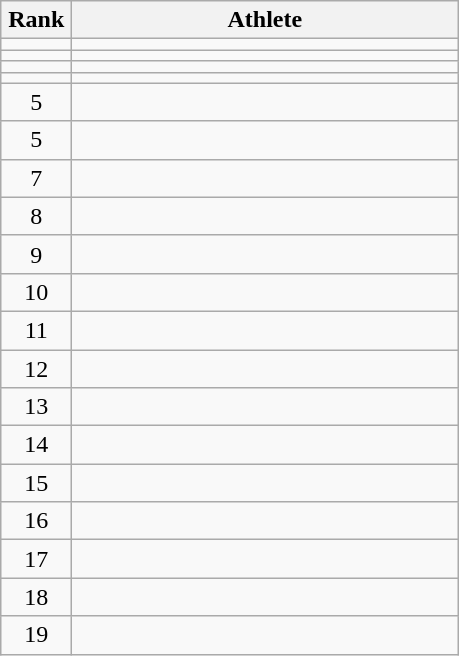<table class="wikitable" style="text-align: center;">
<tr>
<th width=40>Rank</th>
<th width=250>Athlete</th>
</tr>
<tr>
<td></td>
<td align="left"></td>
</tr>
<tr>
<td></td>
<td align="left"></td>
</tr>
<tr>
<td></td>
<td align="left"></td>
</tr>
<tr>
<td></td>
<td align="left"></td>
</tr>
<tr>
<td>5</td>
<td align="left"></td>
</tr>
<tr>
<td>5</td>
<td align="left"></td>
</tr>
<tr>
<td>7</td>
<td align="left"></td>
</tr>
<tr>
<td>8</td>
<td align="left"></td>
</tr>
<tr>
<td>9</td>
<td align="left"></td>
</tr>
<tr>
<td>10</td>
<td align="left"></td>
</tr>
<tr>
<td>11</td>
<td align="left"></td>
</tr>
<tr>
<td>12</td>
<td align="left"></td>
</tr>
<tr>
<td>13</td>
<td align="left"></td>
</tr>
<tr>
<td>14</td>
<td align="left"></td>
</tr>
<tr>
<td>15</td>
<td align="left"></td>
</tr>
<tr>
<td>16</td>
<td align="left"></td>
</tr>
<tr>
<td>17</td>
<td align="left"></td>
</tr>
<tr>
<td>18</td>
<td align="left"></td>
</tr>
<tr>
<td>19</td>
<td align="left"></td>
</tr>
</table>
